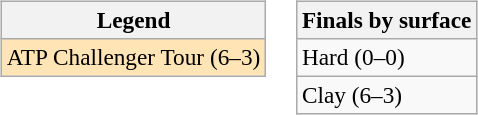<table>
<tr valign=top>
<td><br><table class="wikitable" style=font-size:97%>
<tr>
<th>Legend</th>
</tr>
<tr style="background:moccasin;">
<td>ATP Challenger Tour (6–3)</td>
</tr>
</table>
</td>
<td><br><table class="wikitable" style=font-size:97%>
<tr>
<th>Finals by surface</th>
</tr>
<tr>
<td>Hard (0–0)</td>
</tr>
<tr>
<td>Clay (6–3)</td>
</tr>
</table>
</td>
</tr>
</table>
